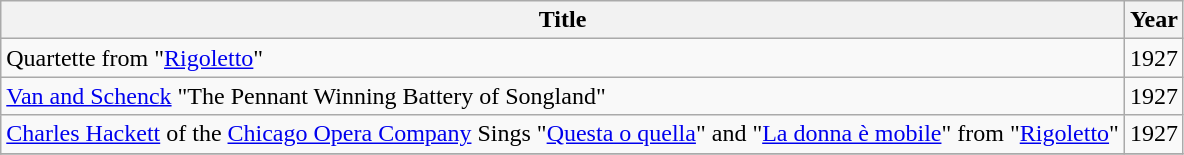<table class="wikitable">
<tr>
<th>Title</th>
<th>Year</th>
</tr>
<tr>
<td>Quartette from "<a href='#'>Rigoletto</a>"</td>
<td>1927</td>
</tr>
<tr>
<td><a href='#'>Van and Schenck</a> "The Pennant Winning Battery of Songland"</td>
<td>1927</td>
</tr>
<tr>
<td><a href='#'>Charles Hackett</a> of the <a href='#'>Chicago Opera Company</a> Sings "<a href='#'>Questa o quella</a>" and "<a href='#'>La donna è mobile</a>" from "<a href='#'>Rigoletto</a>"</td>
<td>1927</td>
</tr>
<tr>
</tr>
</table>
